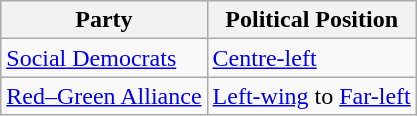<table class="wikitable mw-collapsible mw-collapsed">
<tr>
<th>Party</th>
<th>Political Position</th>
</tr>
<tr>
<td><a href='#'>Social Democrats</a></td>
<td><a href='#'>Centre-left</a></td>
</tr>
<tr>
<td><a href='#'>Red–Green Alliance</a></td>
<td><a href='#'>Left-wing</a> to <a href='#'>Far-left</a></td>
</tr>
</table>
